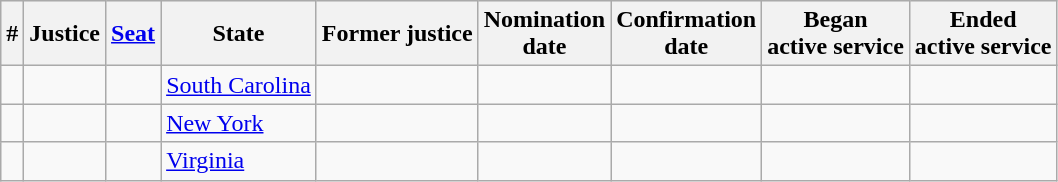<table class="sortable wikitable">
<tr bgcolor="#ececec">
<th>#</th>
<th>Justice</th>
<th><a href='#'>Seat</a></th>
<th>State</th>
<th>Former justice</th>
<th>Nomination<br>date</th>
<th>Confirmation<br>date</th>
<th>Began<br>active service</th>
<th>Ended<br>active service</th>
</tr>
<tr>
<td></td>
<td></td>
<td align="center"></td>
<td><a href='#'>South Carolina</a></td>
<td></td>
<td></td>
<td></td>
<td></td>
<td></td>
</tr>
<tr>
<td></td>
<td></td>
<td align="center"></td>
<td><a href='#'>New York</a></td>
<td></td>
<td></td>
<td></td>
<td></td>
<td></td>
</tr>
<tr>
<td></td>
<td></td>
<td align="center"></td>
<td><a href='#'>Virginia</a></td>
<td></td>
<td></td>
<td></td>
<td></td>
<td></td>
</tr>
</table>
